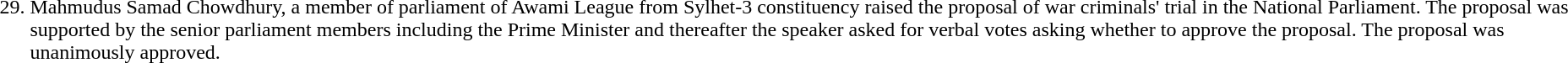<table>
<tr valign=top>
<td>29.</td>
<td>Mahmudus Samad Chowdhury, a member of parliament of Awami League from Sylhet-3 constituency raised the proposal of war criminals' trial in the National Parliament. The proposal was supported by the senior parliament members including the Prime Minister and thereafter the speaker asked for verbal votes asking whether to approve the proposal. The proposal was unanimously approved.</td>
</tr>
</table>
